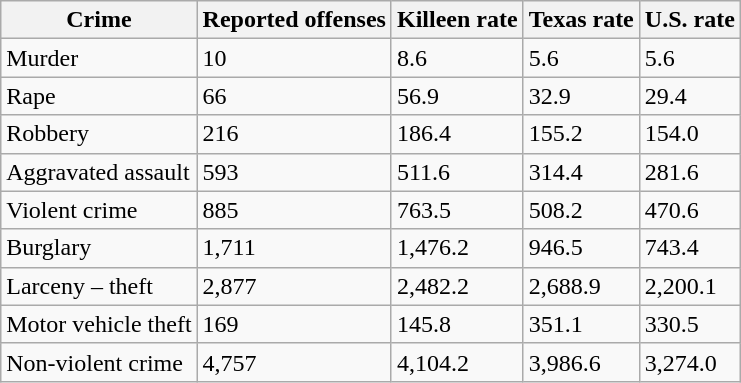<table class="wikitable">
<tr>
<th>Crime</th>
<th>Reported offenses</th>
<th>Killeen rate</th>
<th>Texas rate</th>
<th>U.S. rate</th>
</tr>
<tr>
<td>Murder</td>
<td>10</td>
<td>8.6</td>
<td>5.6</td>
<td>5.6</td>
</tr>
<tr>
<td>Rape</td>
<td>66</td>
<td>56.9</td>
<td>32.9</td>
<td>29.4</td>
</tr>
<tr>
<td>Robbery</td>
<td>216</td>
<td>186.4</td>
<td>155.2</td>
<td>154.0</td>
</tr>
<tr>
<td>Aggravated assault</td>
<td>593</td>
<td>511.6</td>
<td>314.4</td>
<td>281.6</td>
</tr>
<tr>
<td>Violent crime</td>
<td>885</td>
<td>763.5</td>
<td>508.2</td>
<td>470.6</td>
</tr>
<tr>
<td>Burglary</td>
<td>1,711</td>
<td>1,476.2</td>
<td>946.5</td>
<td>743.4</td>
</tr>
<tr>
<td>Larceny – theft</td>
<td>2,877</td>
<td>2,482.2</td>
<td>2,688.9</td>
<td>2,200.1</td>
</tr>
<tr>
<td>Motor vehicle theft</td>
<td>169</td>
<td>145.8</td>
<td>351.1</td>
<td>330.5</td>
</tr>
<tr>
<td>Non-violent crime</td>
<td>4,757</td>
<td>4,104.2</td>
<td>3,986.6</td>
<td>3,274.0</td>
</tr>
</table>
